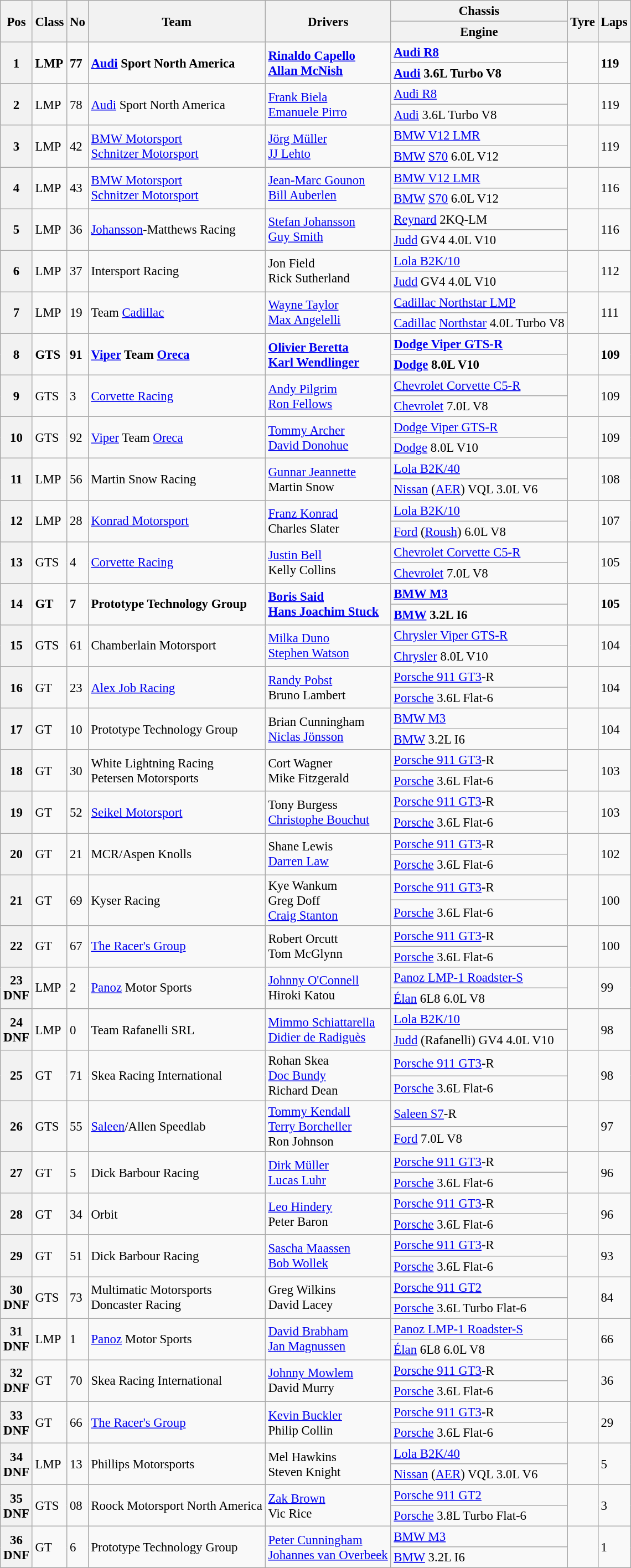<table class="wikitable" style="font-size: 95%;">
<tr>
<th rowspan=2>Pos</th>
<th rowspan=2>Class</th>
<th rowspan=2>No</th>
<th rowspan=2>Team</th>
<th rowspan=2>Drivers</th>
<th>Chassis</th>
<th rowspan=2>Tyre</th>
<th rowspan=2>Laps</th>
</tr>
<tr>
<th>Engine</th>
</tr>
<tr style="font-weight:bold">
<th rowspan=2>1</th>
<td rowspan=2>LMP</td>
<td rowspan=2>77</td>
<td rowspan=2> <a href='#'>Audi</a> Sport North America</td>
<td rowspan=2> <a href='#'>Rinaldo Capello</a><br> <a href='#'>Allan McNish</a></td>
<td><a href='#'>Audi R8</a></td>
<td rowspan=2></td>
<td rowspan=2>119</td>
</tr>
<tr style="font-weight:bold">
<td><a href='#'>Audi</a> 3.6L Turbo V8</td>
</tr>
<tr>
<th rowspan=2>2</th>
<td rowspan=2>LMP</td>
<td rowspan=2>78</td>
<td rowspan=2> <a href='#'>Audi</a> Sport North America</td>
<td rowspan=2> <a href='#'>Frank Biela</a><br> <a href='#'>Emanuele Pirro</a></td>
<td><a href='#'>Audi R8</a></td>
<td rowspan=2></td>
<td rowspan=2>119</td>
</tr>
<tr>
<td><a href='#'>Audi</a> 3.6L Turbo V8</td>
</tr>
<tr>
<th rowspan=2>3</th>
<td rowspan=2>LMP</td>
<td rowspan=2>42</td>
<td rowspan=2> <a href='#'>BMW Motorsport</a><br> <a href='#'>Schnitzer Motorsport</a></td>
<td rowspan=2> <a href='#'>Jörg Müller</a><br> <a href='#'>JJ Lehto</a></td>
<td><a href='#'>BMW V12 LMR</a></td>
<td rowspan=2></td>
<td rowspan=2>119</td>
</tr>
<tr>
<td><a href='#'>BMW</a> <a href='#'>S70</a> 6.0L V12</td>
</tr>
<tr>
<th rowspan=2>4</th>
<td rowspan=2>LMP</td>
<td rowspan=2>43</td>
<td rowspan=2> <a href='#'>BMW Motorsport</a><br> <a href='#'>Schnitzer Motorsport</a></td>
<td rowspan=2> <a href='#'>Jean-Marc Gounon</a><br> <a href='#'>Bill Auberlen</a></td>
<td><a href='#'>BMW V12 LMR</a></td>
<td rowspan=2></td>
<td rowspan=2>116</td>
</tr>
<tr>
<td><a href='#'>BMW</a> <a href='#'>S70</a> 6.0L V12</td>
</tr>
<tr>
<th rowspan=2>5</th>
<td rowspan=2>LMP</td>
<td rowspan=2>36</td>
<td rowspan=2> <a href='#'>Johansson</a>-Matthews Racing</td>
<td rowspan=2> <a href='#'>Stefan Johansson</a><br> <a href='#'>Guy Smith</a></td>
<td><a href='#'>Reynard</a> 2KQ-LM</td>
<td rowspan=2></td>
<td rowspan=2>116</td>
</tr>
<tr>
<td><a href='#'>Judd</a> GV4 4.0L V10</td>
</tr>
<tr>
<th rowspan=2>6</th>
<td rowspan=2>LMP</td>
<td rowspan=2>37</td>
<td rowspan=2> Intersport Racing</td>
<td rowspan=2> Jon Field<br> Rick Sutherland</td>
<td><a href='#'>Lola B2K/10</a></td>
<td rowspan=2></td>
<td rowspan=2>112</td>
</tr>
<tr>
<td><a href='#'>Judd</a> GV4 4.0L V10</td>
</tr>
<tr>
<th rowspan=2>7</th>
<td rowspan=2>LMP</td>
<td rowspan=2>19</td>
<td rowspan=2> Team <a href='#'>Cadillac</a></td>
<td rowspan=2> <a href='#'>Wayne Taylor</a><br> <a href='#'>Max Angelelli</a></td>
<td><a href='#'>Cadillac Northstar LMP</a></td>
<td rowspan=2></td>
<td rowspan=2>111</td>
</tr>
<tr>
<td><a href='#'>Cadillac</a> <a href='#'>Northstar</a> 4.0L Turbo V8</td>
</tr>
<tr style="font-weight:bold">
<th rowspan=2>8</th>
<td rowspan=2>GTS</td>
<td rowspan=2>91</td>
<td rowspan=2> <a href='#'>Viper</a> Team <a href='#'>Oreca</a></td>
<td rowspan=2> <a href='#'>Olivier Beretta</a><br> <a href='#'>Karl Wendlinger</a></td>
<td><a href='#'>Dodge Viper GTS-R</a></td>
<td rowspan=2></td>
<td rowspan=2>109</td>
</tr>
<tr style="font-weight:bold">
<td><a href='#'>Dodge</a> 8.0L V10</td>
</tr>
<tr>
<th rowspan=2>9</th>
<td rowspan=2>GTS</td>
<td rowspan=2>3</td>
<td rowspan=2> <a href='#'>Corvette Racing</a></td>
<td rowspan=2> <a href='#'>Andy Pilgrim</a><br> <a href='#'>Ron Fellows</a></td>
<td><a href='#'>Chevrolet Corvette C5-R</a></td>
<td rowspan=2></td>
<td rowspan=2>109</td>
</tr>
<tr>
<td><a href='#'>Chevrolet</a> 7.0L V8</td>
</tr>
<tr>
<th rowspan=2>10</th>
<td rowspan=2>GTS</td>
<td rowspan=2>92</td>
<td rowspan=2> <a href='#'>Viper</a> Team <a href='#'>Oreca</a></td>
<td rowspan=2> <a href='#'>Tommy Archer</a><br> <a href='#'>David Donohue</a></td>
<td><a href='#'>Dodge Viper GTS-R</a></td>
<td rowspan=2></td>
<td rowspan=2>109</td>
</tr>
<tr>
<td><a href='#'>Dodge</a> 8.0L V10</td>
</tr>
<tr>
<th rowspan=2>11</th>
<td rowspan=2>LMP</td>
<td rowspan=2>56</td>
<td rowspan=2> Martin Snow Racing</td>
<td rowspan=2> <a href='#'>Gunnar Jeannette</a><br> Martin Snow</td>
<td><a href='#'>Lola B2K/40</a></td>
<td rowspan=2></td>
<td rowspan=2>108</td>
</tr>
<tr>
<td><a href='#'>Nissan</a> (<a href='#'>AER</a>) VQL 3.0L V6</td>
</tr>
<tr>
<th rowspan=2>12</th>
<td rowspan=2>LMP</td>
<td rowspan=2>28</td>
<td rowspan=2> <a href='#'>Konrad Motorsport</a></td>
<td rowspan=2> <a href='#'>Franz Konrad</a><br> Charles Slater</td>
<td><a href='#'>Lola B2K/10</a></td>
<td rowspan=2></td>
<td rowspan=2>107</td>
</tr>
<tr>
<td><a href='#'>Ford</a> (<a href='#'>Roush</a>) 6.0L V8</td>
</tr>
<tr>
<th rowspan=2>13</th>
<td rowspan=2>GTS</td>
<td rowspan=2>4</td>
<td rowspan=2> <a href='#'>Corvette Racing</a></td>
<td rowspan=2> <a href='#'>Justin Bell</a><br> Kelly Collins</td>
<td><a href='#'>Chevrolet Corvette C5-R</a></td>
<td rowspan=2></td>
<td rowspan=2>105</td>
</tr>
<tr>
<td><a href='#'>Chevrolet</a> 7.0L V8</td>
</tr>
<tr style="font-weight:bold">
<th rowspan=2>14</th>
<td rowspan=2>GT</td>
<td rowspan=2>7</td>
<td rowspan=2> Prototype Technology Group</td>
<td rowspan=2> <a href='#'>Boris Said</a><br> <a href='#'>Hans Joachim Stuck</a></td>
<td><a href='#'>BMW M3</a></td>
<td rowspan=2></td>
<td rowspan=2>105</td>
</tr>
<tr style="font-weight:bold">
<td><a href='#'>BMW</a> 3.2L I6</td>
</tr>
<tr>
<th rowspan=2>15</th>
<td rowspan=2>GTS</td>
<td rowspan=2>61</td>
<td rowspan=2> Chamberlain Motorsport</td>
<td rowspan=2> <a href='#'>Milka Duno</a><br> <a href='#'>Stephen Watson</a></td>
<td><a href='#'>Chrysler Viper GTS-R</a></td>
<td rowspan=2></td>
<td rowspan=2>104</td>
</tr>
<tr>
<td><a href='#'>Chrysler</a> 8.0L V10</td>
</tr>
<tr>
<th rowspan=2>16</th>
<td rowspan=2>GT</td>
<td rowspan=2>23</td>
<td rowspan=2> <a href='#'>Alex Job Racing</a></td>
<td rowspan=2> <a href='#'>Randy Pobst</a><br> Bruno Lambert</td>
<td><a href='#'>Porsche 911 GT3</a>-R</td>
<td rowspan=2></td>
<td rowspan=2>104</td>
</tr>
<tr>
<td><a href='#'>Porsche</a> 3.6L Flat-6</td>
</tr>
<tr>
<th rowspan=2>17</th>
<td rowspan=2>GT</td>
<td rowspan=2>10</td>
<td rowspan=2> Prototype Technology Group</td>
<td rowspan=2> Brian Cunningham<br> <a href='#'>Niclas Jönsson</a></td>
<td><a href='#'>BMW M3</a></td>
<td rowspan=2></td>
<td rowspan=2>104</td>
</tr>
<tr>
<td><a href='#'>BMW</a> 3.2L I6</td>
</tr>
<tr>
<th rowspan=2>18</th>
<td rowspan=2>GT</td>
<td rowspan=2>30</td>
<td rowspan=2> White Lightning Racing<br> Petersen Motorsports</td>
<td rowspan=2> Cort Wagner<br> Mike Fitzgerald</td>
<td><a href='#'>Porsche 911 GT3</a>-R</td>
<td rowspan=2></td>
<td rowspan=2>103</td>
</tr>
<tr>
<td><a href='#'>Porsche</a> 3.6L Flat-6</td>
</tr>
<tr>
<th rowspan=2>19</th>
<td rowspan=2>GT</td>
<td rowspan=2>52</td>
<td rowspan=2> <a href='#'>Seikel Motorsport</a></td>
<td rowspan=2> Tony Burgess<br> <a href='#'>Christophe Bouchut</a></td>
<td><a href='#'>Porsche 911 GT3</a>-R</td>
<td rowspan=2></td>
<td rowspan=2>103</td>
</tr>
<tr>
<td><a href='#'>Porsche</a> 3.6L Flat-6</td>
</tr>
<tr>
<th rowspan=2>20</th>
<td rowspan=2>GT</td>
<td rowspan=2>21</td>
<td rowspan=2> MCR/Aspen Knolls</td>
<td rowspan=2> Shane Lewis<br> <a href='#'>Darren Law</a></td>
<td><a href='#'>Porsche 911 GT3</a>-R</td>
<td rowspan=2></td>
<td rowspan=2>102</td>
</tr>
<tr>
<td><a href='#'>Porsche</a> 3.6L Flat-6</td>
</tr>
<tr>
<th rowspan=2>21</th>
<td rowspan=2>GT</td>
<td rowspan=2>69</td>
<td rowspan=2> Kyser Racing</td>
<td rowspan=2> Kye Wankum<br> Greg Doff<br> <a href='#'>Craig Stanton</a></td>
<td><a href='#'>Porsche 911 GT3</a>-R</td>
<td rowspan=2></td>
<td rowspan=2>100</td>
</tr>
<tr>
<td><a href='#'>Porsche</a> 3.6L Flat-6</td>
</tr>
<tr>
<th rowspan=2>22</th>
<td rowspan=2>GT</td>
<td rowspan=2>67</td>
<td rowspan=2> <a href='#'>The Racer's Group</a></td>
<td rowspan=2> Robert Orcutt<br> Tom McGlynn</td>
<td><a href='#'>Porsche 911 GT3</a>-R</td>
<td rowspan=2></td>
<td rowspan=2>100</td>
</tr>
<tr>
<td><a href='#'>Porsche</a> 3.6L Flat-6</td>
</tr>
<tr>
<th rowspan=2>23<br>DNF</th>
<td rowspan=2>LMP</td>
<td rowspan=2>2</td>
<td rowspan=2> <a href='#'>Panoz</a> Motor Sports</td>
<td rowspan=2> <a href='#'>Johnny O'Connell</a><br> Hiroki Katou</td>
<td><a href='#'>Panoz LMP-1 Roadster-S</a></td>
<td rowspan=2></td>
<td rowspan=2>99</td>
</tr>
<tr>
<td><a href='#'>Élan</a> 6L8 6.0L V8</td>
</tr>
<tr>
<th rowspan=2>24<br>DNF</th>
<td rowspan=2>LMP</td>
<td rowspan=2>0</td>
<td rowspan=2> Team Rafanelli SRL</td>
<td rowspan=2> <a href='#'>Mimmo Schiattarella</a><br> <a href='#'>Didier de Radiguès</a></td>
<td><a href='#'>Lola B2K/10</a></td>
<td rowspan=2></td>
<td rowspan=2>98</td>
</tr>
<tr>
<td><a href='#'>Judd</a> (Rafanelli) GV4 4.0L V10</td>
</tr>
<tr>
<th rowspan=2>25</th>
<td rowspan=2>GT</td>
<td rowspan=2>71</td>
<td rowspan=2> Skea Racing International</td>
<td rowspan=2> Rohan Skea<br> <a href='#'>Doc Bundy</a><br> Richard Dean</td>
<td><a href='#'>Porsche 911 GT3</a>-R</td>
<td rowspan=2></td>
<td rowspan=2>98</td>
</tr>
<tr>
<td><a href='#'>Porsche</a> 3.6L Flat-6</td>
</tr>
<tr>
<th rowspan=2>26</th>
<td rowspan=2>GTS</td>
<td rowspan=2>55</td>
<td rowspan=2> <a href='#'>Saleen</a>/Allen Speedlab</td>
<td rowspan=2> <a href='#'>Tommy Kendall</a><br> <a href='#'>Terry Borcheller</a><br> Ron Johnson</td>
<td><a href='#'>Saleen S7</a>-R</td>
<td rowspan=2></td>
<td rowspan=2>97</td>
</tr>
<tr>
<td><a href='#'>Ford</a> 7.0L V8</td>
</tr>
<tr>
<th rowspan=2>27</th>
<td rowspan=2>GT</td>
<td rowspan=2>5</td>
<td rowspan=2> Dick Barbour Racing</td>
<td rowspan=2> <a href='#'>Dirk Müller</a><br> <a href='#'>Lucas Luhr</a></td>
<td><a href='#'>Porsche 911 GT3</a>-R</td>
<td rowspan=2></td>
<td rowspan=2>96</td>
</tr>
<tr>
<td><a href='#'>Porsche</a> 3.6L Flat-6</td>
</tr>
<tr>
<th rowspan=2>28</th>
<td rowspan=2>GT</td>
<td rowspan=2>34</td>
<td rowspan=2> Orbit</td>
<td rowspan=2> <a href='#'>Leo Hindery</a><br> Peter Baron</td>
<td><a href='#'>Porsche 911 GT3</a>-R</td>
<td rowspan=2></td>
<td rowspan=2>96</td>
</tr>
<tr>
<td><a href='#'>Porsche</a> 3.6L Flat-6</td>
</tr>
<tr>
<th rowspan=2>29</th>
<td rowspan=2>GT</td>
<td rowspan=2>51</td>
<td rowspan=2> Dick Barbour Racing</td>
<td rowspan=2> <a href='#'>Sascha Maassen</a><br> <a href='#'>Bob Wollek</a></td>
<td><a href='#'>Porsche 911 GT3</a>-R</td>
<td rowspan=2></td>
<td rowspan=2>93</td>
</tr>
<tr>
<td><a href='#'>Porsche</a> 3.6L Flat-6</td>
</tr>
<tr>
<th rowspan=2>30<br>DNF</th>
<td rowspan=2>GTS</td>
<td rowspan=2>73</td>
<td rowspan=2> Multimatic Motorsports<br> Doncaster Racing</td>
<td rowspan=2> Greg Wilkins<br> David Lacey</td>
<td><a href='#'>Porsche 911 GT2</a></td>
<td rowspan=2></td>
<td rowspan=2>84</td>
</tr>
<tr>
<td><a href='#'>Porsche</a> 3.6L Turbo Flat-6</td>
</tr>
<tr>
<th rowspan=2>31<br>DNF</th>
<td rowspan=2>LMP</td>
<td rowspan=2>1</td>
<td rowspan=2> <a href='#'>Panoz</a> Motor Sports</td>
<td rowspan=2> <a href='#'>David Brabham</a><br> <a href='#'>Jan Magnussen</a></td>
<td><a href='#'>Panoz LMP-1 Roadster-S</a></td>
<td rowspan=2></td>
<td rowspan=2>66</td>
</tr>
<tr>
<td><a href='#'>Élan</a> 6L8 6.0L V8</td>
</tr>
<tr>
<th rowspan=2>32<br>DNF</th>
<td rowspan=2>GT</td>
<td rowspan=2>70</td>
<td rowspan=2> Skea Racing International</td>
<td rowspan=2> <a href='#'>Johnny Mowlem</a><br> David Murry</td>
<td><a href='#'>Porsche 911 GT3</a>-R</td>
<td rowspan=2></td>
<td rowspan=2>36</td>
</tr>
<tr>
<td><a href='#'>Porsche</a> 3.6L Flat-6</td>
</tr>
<tr>
<th rowspan=2>33<br>DNF</th>
<td rowspan=2>GT</td>
<td rowspan=2>66</td>
<td rowspan=2> <a href='#'>The Racer's Group</a></td>
<td rowspan=2> <a href='#'>Kevin Buckler</a><br> Philip Collin</td>
<td><a href='#'>Porsche 911 GT3</a>-R</td>
<td rowspan=2></td>
<td rowspan=2>29</td>
</tr>
<tr>
<td><a href='#'>Porsche</a> 3.6L Flat-6</td>
</tr>
<tr>
<th rowspan=2>34<br>DNF</th>
<td rowspan=2>LMP</td>
<td rowspan=2>13</td>
<td rowspan=2> Phillips Motorsports</td>
<td rowspan=2> Mel Hawkins<br> Steven Knight</td>
<td><a href='#'>Lola B2K/40</a></td>
<td rowspan=2></td>
<td rowspan=2>5</td>
</tr>
<tr>
<td><a href='#'>Nissan</a> (<a href='#'>AER</a>) VQL 3.0L V6</td>
</tr>
<tr>
<th rowspan=2>35<br>DNF</th>
<td rowspan=2>GTS</td>
<td rowspan=2>08</td>
<td rowspan=2> Roock Motorsport North America</td>
<td rowspan=2> <a href='#'>Zak Brown</a><br> Vic Rice</td>
<td><a href='#'>Porsche 911 GT2</a></td>
<td rowspan=2></td>
<td rowspan=2>3</td>
</tr>
<tr>
<td><a href='#'>Porsche</a> 3.8L Turbo Flat-6</td>
</tr>
<tr>
<th rowspan=2>36<br>DNF</th>
<td rowspan=2>GT</td>
<td rowspan=2>6</td>
<td rowspan=2> Prototype Technology Group</td>
<td rowspan=2> <a href='#'>Peter Cunningham</a><br> <a href='#'>Johannes van Overbeek</a></td>
<td><a href='#'>BMW M3</a></td>
<td rowspan=2></td>
<td rowspan=2>1</td>
</tr>
<tr>
<td><a href='#'>BMW</a> 3.2L I6</td>
</tr>
</table>
